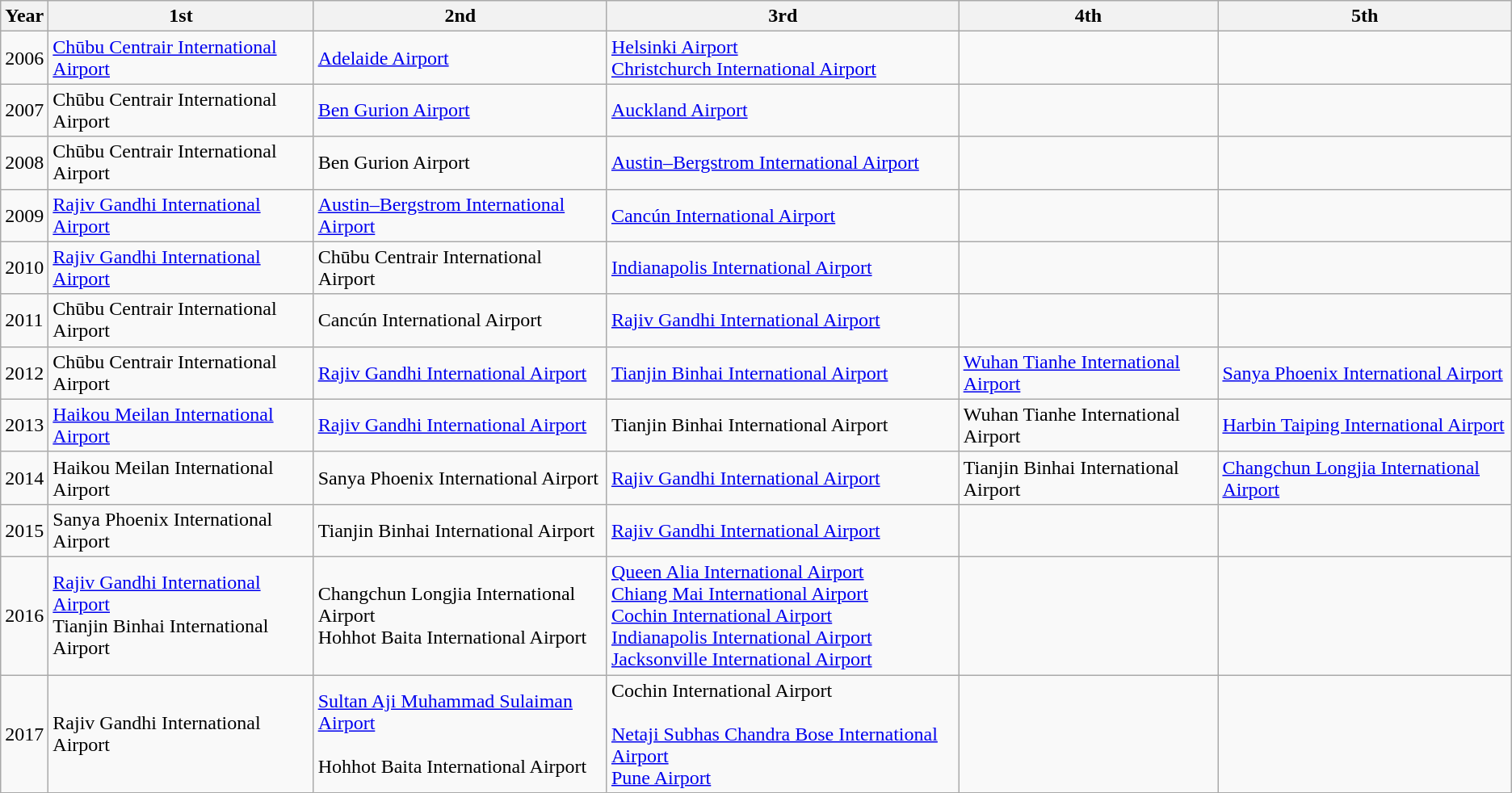<table class="wikitable">
<tr>
<th>Year</th>
<th>1st</th>
<th>2nd</th>
<th>3rd</th>
<th>4th</th>
<th>5th</th>
</tr>
<tr>
<td>2006</td>
<td> <a href='#'>Chūbu Centrair International Airport</a></td>
<td> <a href='#'>Adelaide Airport</a></td>
<td> <a href='#'>Helsinki Airport</a><br> <a href='#'>Christchurch International Airport</a></td>
<td></td>
<td></td>
</tr>
<tr>
<td>2007</td>
<td> Chūbu Centrair International Airport</td>
<td> <a href='#'>Ben Gurion Airport</a></td>
<td> <a href='#'>Auckland Airport</a></td>
<td></td>
<td></td>
</tr>
<tr>
<td>2008</td>
<td> Chūbu Centrair International Airport</td>
<td> Ben Gurion Airport</td>
<td> <a href='#'>Austin–Bergstrom International Airport</a></td>
<td></td>
<td></td>
</tr>
<tr>
<td>2009</td>
<td> <a href='#'>Rajiv Gandhi International Airport</a></td>
<td> <a href='#'>Austin–Bergstrom International Airport</a></td>
<td> <a href='#'>Cancún International Airport</a></td>
<td></td>
<td></td>
</tr>
<tr>
<td>2010</td>
<td> <a href='#'>Rajiv Gandhi International Airport</a></td>
<td> Chūbu Centrair International Airport</td>
<td> <a href='#'>Indianapolis International Airport</a></td>
<td></td>
<td></td>
</tr>
<tr>
<td>2011</td>
<td> Chūbu Centrair International Airport</td>
<td> Cancún International Airport</td>
<td> <a href='#'>Rajiv Gandhi International Airport</a></td>
<td></td>
<td></td>
</tr>
<tr>
<td>2012</td>
<td> Chūbu Centrair International Airport</td>
<td> <a href='#'>Rajiv Gandhi International Airport</a></td>
<td> <a href='#'>Tianjin Binhai International Airport</a></td>
<td> <a href='#'>Wuhan Tianhe International Airport</a></td>
<td> <a href='#'>Sanya Phoenix International Airport</a></td>
</tr>
<tr>
<td>2013</td>
<td> <a href='#'>Haikou Meilan International Airport</a></td>
<td> <a href='#'>Rajiv Gandhi International Airport</a></td>
<td> Tianjin Binhai International Airport</td>
<td> Wuhan Tianhe International Airport</td>
<td> <a href='#'>Harbin Taiping International Airport</a></td>
</tr>
<tr>
<td>2014</td>
<td> Haikou Meilan International Airport</td>
<td> Sanya Phoenix International Airport</td>
<td> <a href='#'>Rajiv Gandhi International Airport</a></td>
<td> Tianjin Binhai International Airport</td>
<td> <a href='#'>Changchun Longjia International Airport</a></td>
</tr>
<tr>
<td>2015</td>
<td> Sanya Phoenix International Airport</td>
<td> Tianjin Binhai International Airport</td>
<td> <a href='#'>Rajiv Gandhi International Airport</a></td>
<td></td>
<td></td>
</tr>
<tr>
<td>2016</td>
<td> <a href='#'>Rajiv Gandhi International Airport</a><br> Tianjin Binhai International Airport</td>
<td> Changchun Longjia International Airport<br> Hohhot Baita International Airport</td>
<td> <a href='#'>Queen Alia International Airport</a><br> <a href='#'>Chiang Mai International Airport</a><br> <a href='#'>Cochin International Airport</a><br> <a href='#'>Indianapolis International Airport</a><br> <a href='#'>Jacksonville International Airport</a></td>
<td></td>
<td></td>
</tr>
<tr>
<td>2017</td>
<td> Rajiv Gandhi International Airport</td>
<td> <a href='#'>Sultan Aji Muhammad Sulaiman Airport</a><br><br> Hohhot Baita International Airport</td>
<td> Cochin International Airport<br><br> <a href='#'>Netaji Subhas Chandra Bose International Airport</a><br>
 <a href='#'>Pune Airport</a></td>
<td></td>
<td></td>
</tr>
</table>
